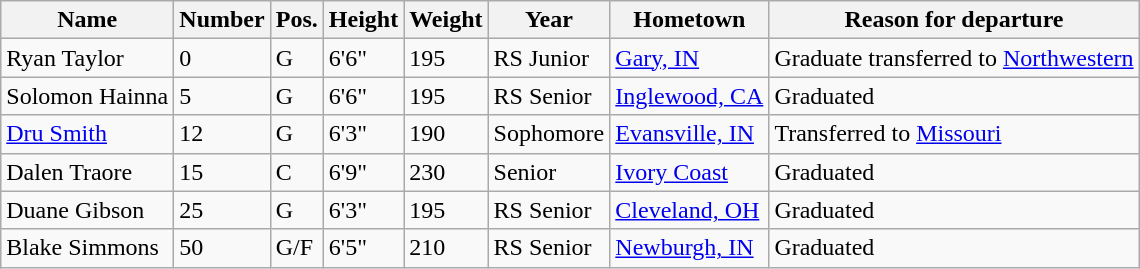<table class="wikitable sortable" border="1">
<tr>
<th>Name</th>
<th>Number</th>
<th>Pos.</th>
<th>Height</th>
<th>Weight</th>
<th>Year</th>
<th>Hometown</th>
<th class="unsortable">Reason for departure</th>
</tr>
<tr>
<td>Ryan Taylor</td>
<td>0</td>
<td>G</td>
<td>6'6"</td>
<td>195</td>
<td>RS Junior</td>
<td><a href='#'>Gary, IN</a></td>
<td>Graduate transferred to <a href='#'>Northwestern</a></td>
</tr>
<tr>
<td>Solomon Hainna</td>
<td>5</td>
<td>G</td>
<td>6'6"</td>
<td>195</td>
<td>RS Senior</td>
<td><a href='#'>Inglewood, CA</a></td>
<td>Graduated</td>
</tr>
<tr>
<td><a href='#'>Dru Smith</a></td>
<td>12</td>
<td>G</td>
<td>6'3"</td>
<td>190</td>
<td>Sophomore</td>
<td><a href='#'>Evansville, IN</a></td>
<td>Transferred to <a href='#'>Missouri</a></td>
</tr>
<tr>
<td>Dalen Traore</td>
<td>15</td>
<td>C</td>
<td>6'9"</td>
<td>230</td>
<td>Senior</td>
<td><a href='#'>Ivory Coast</a></td>
<td>Graduated</td>
</tr>
<tr>
<td>Duane Gibson</td>
<td>25</td>
<td>G</td>
<td>6'3"</td>
<td>195</td>
<td>RS Senior</td>
<td><a href='#'>Cleveland, OH</a></td>
<td>Graduated</td>
</tr>
<tr>
<td>Blake Simmons</td>
<td>50</td>
<td>G/F</td>
<td>6'5"</td>
<td>210</td>
<td>RS Senior</td>
<td><a href='#'>Newburgh, IN</a></td>
<td>Graduated</td>
</tr>
</table>
